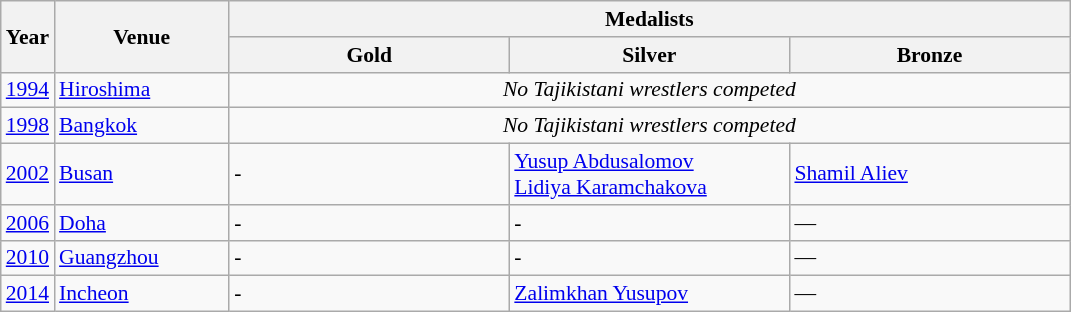<table class="wikitable" style="text-align:left; font-size:90%">
<tr>
<th rowspan=2>Year</th>
<th width=110 rowspan=2>Venue</th>
<th colspan=3>Medalists</th>
</tr>
<tr>
<th width=180 align="center">Gold</th>
<th width=180 align="center">Silver</th>
<th width=180 align="center">Bronze</th>
</tr>
<tr>
<td><a href='#'>1994</a></td>
<td><a href='#'>Hiroshima</a></td>
<td align="center" colspan=3><em>No Tajikistani wrestlers competed</em></td>
</tr>
<tr>
<td><a href='#'>1998</a></td>
<td><a href='#'>Bangkok</a></td>
<td align="center" colspan=3><em>No Tajikistani wrestlers competed</em></td>
</tr>
<tr>
<td><a href='#'>2002</a></td>
<td><a href='#'>Busan</a></td>
<td>-</td>
<td><a href='#'>Yusup Abdusalomov</a><br><a href='#'>Lidiya Karamchakova</a></td>
<td><a href='#'>Shamil Aliev</a></td>
</tr>
<tr>
<td><a href='#'>2006</a></td>
<td><a href='#'>Doha</a></td>
<td>-</td>
<td>-</td>
<td>—</td>
</tr>
<tr>
<td><a href='#'>2010</a></td>
<td><a href='#'>Guangzhou</a></td>
<td>-</td>
<td>-</td>
<td>—</td>
</tr>
<tr>
<td><a href='#'>2014</a></td>
<td><a href='#'>Incheon</a></td>
<td>-</td>
<td><a href='#'>Zalimkhan Yusupov</a></td>
<td>—</td>
</tr>
</table>
